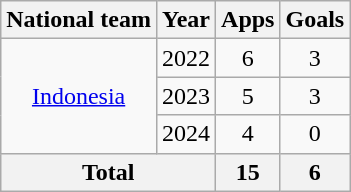<table class="wikitable" style="text-align:center">
<tr>
<th>National team</th>
<th>Year</th>
<th>Apps</th>
<th>Goals</th>
</tr>
<tr>
<td rowspan="3"><a href='#'>Indonesia</a></td>
<td>2022</td>
<td>6</td>
<td>3</td>
</tr>
<tr>
<td>2023</td>
<td>5</td>
<td>3</td>
</tr>
<tr>
<td>2024</td>
<td>4</td>
<td>0</td>
</tr>
<tr>
<th colspan="2">Total</th>
<th>15</th>
<th>6</th>
</tr>
</table>
